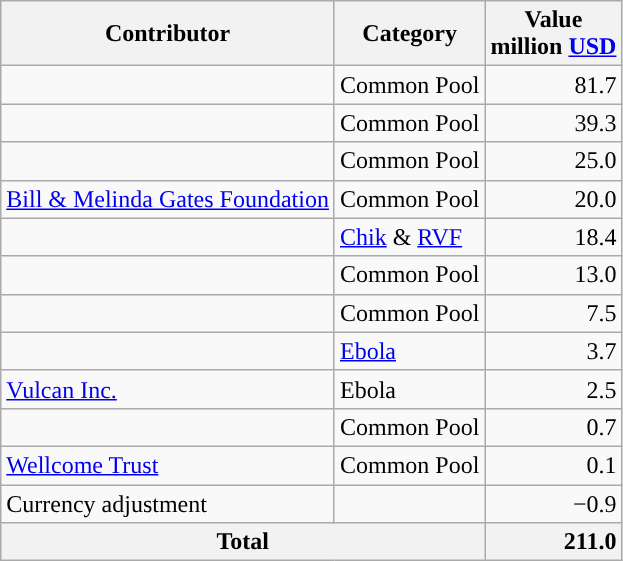<table class="wikitable sortable">
<tr>
<th>Contributor</th>
<th>Category</th>
<th>Value<br>million <a href='#'>USD</a></th>
</tr>
<tr>
<td></td>
<td>Common Pool</td>
<td style="text-align:right;">81.7</td>
</tr>
<tr>
<td></td>
<td>Common Pool</td>
<td style="text-align:right;">39.3</td>
</tr>
<tr>
<td></td>
<td>Common Pool</td>
<td style="text-align:right;">25.0</td>
</tr>
<tr>
<td><a href='#'>Bill & Melinda Gates Foundation</a></td>
<td>Common Pool</td>
<td style="text-align:right;">20.0</td>
</tr>
<tr>
<td></td>
<td><a href='#'>Chik</a> & <a href='#'>RVF</a></td>
<td style="text-align:right;">18.4</td>
</tr>
<tr>
<td></td>
<td>Common Pool</td>
<td style="text-align:right;">13.0</td>
</tr>
<tr>
<td></td>
<td>Common Pool</td>
<td style="text-align:right;">7.5</td>
</tr>
<tr>
<td></td>
<td><a href='#'>Ebola</a></td>
<td style="text-align:right;">3.7</td>
</tr>
<tr>
<td><a href='#'>Vulcan Inc.</a></td>
<td>Ebola</td>
<td style="text-align:right;">2.5</td>
</tr>
<tr>
<td></td>
<td>Common Pool</td>
<td style="text-align:right;">0.7</td>
</tr>
<tr>
<td><a href='#'>Wellcome Trust</a></td>
<td>Common Pool</td>
<td style="text-align:right;">0.1</td>
</tr>
<tr>
<td>Currency adjustment</td>
<td></td>
<td style="text-align:right;">−0.9</td>
</tr>
<tr>
<th colspan=2>Total</th>
<th style="text-align:right;">211.0</th>
</tr>
</table>
